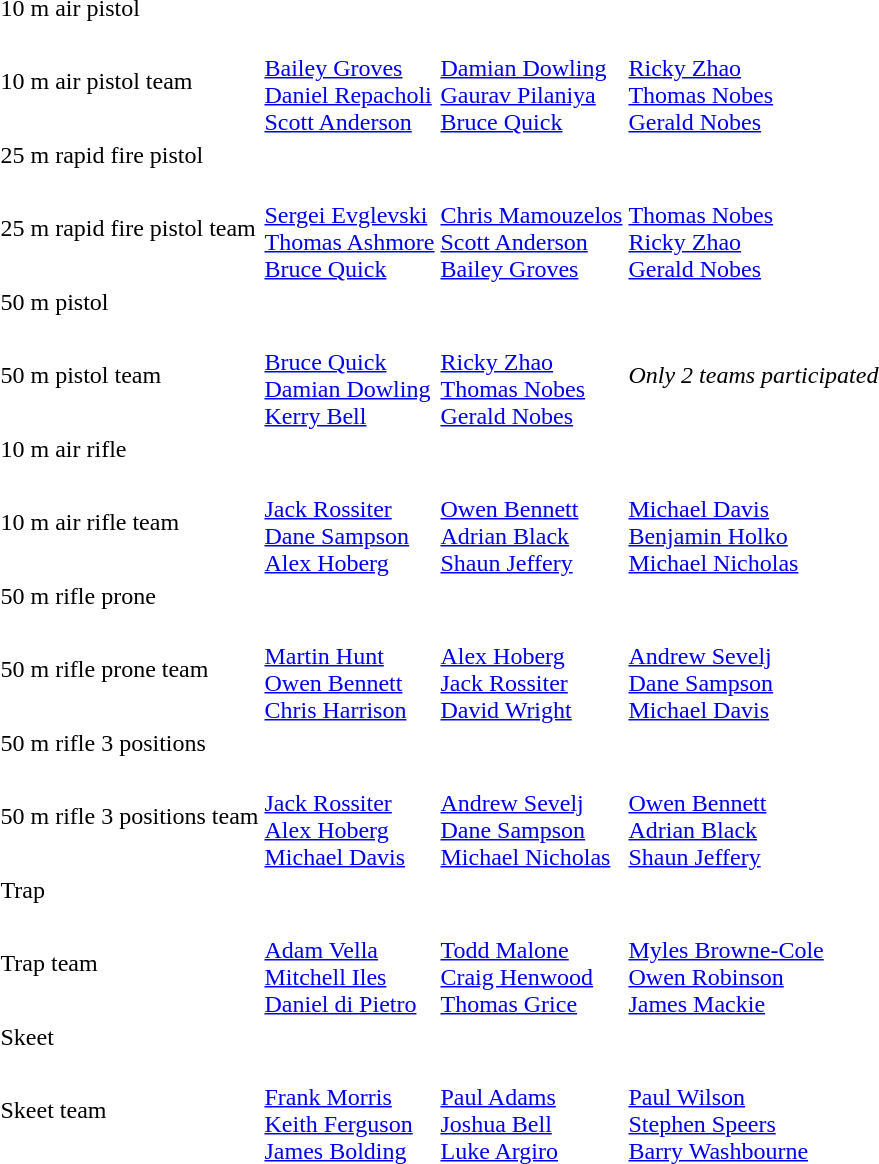<table>
<tr>
<td>10 m air pistol</td>
<td></td>
<td></td>
<td></td>
</tr>
<tr>
<td>10 m air pistol team</td>
<td><br><a href='#'>Bailey Groves</a><br><a href='#'>Daniel Repacholi</a><br><a href='#'>Scott Anderson</a></td>
<td><br><a href='#'>Damian Dowling</a><br><a href='#'>Gaurav Pilaniya</a><br><a href='#'>Bruce Quick</a></td>
<td><br><a href='#'>Ricky Zhao</a><br><a href='#'>Thomas Nobes</a><br><a href='#'>Gerald Nobes</a></td>
</tr>
<tr>
<td>25 m rapid fire pistol</td>
<td></td>
<td></td>
<td></td>
</tr>
<tr>
<td>25 m rapid fire pistol team</td>
<td><br><a href='#'>Sergei Evglevski</a><br><a href='#'>Thomas Ashmore</a><br><a href='#'>Bruce Quick</a></td>
<td><br><a href='#'>Chris Mamouzelos</a><br><a href='#'>Scott Anderson</a><br><a href='#'>Bailey Groves</a></td>
<td><br><a href='#'>Thomas Nobes</a><br><a href='#'>Ricky Zhao</a><br><a href='#'>Gerald Nobes</a></td>
</tr>
<tr>
<td>50 m pistol</td>
<td></td>
<td></td>
<td></td>
</tr>
<tr>
<td>50 m pistol team</td>
<td><br><a href='#'>Bruce Quick</a><br><a href='#'>Damian Dowling</a><br><a href='#'>Kerry Bell</a></td>
<td><br><a href='#'>Ricky Zhao</a><br><a href='#'>Thomas Nobes</a><br><a href='#'>Gerald Nobes</a></td>
<td><em>Only 2 teams participated</em></td>
</tr>
<tr>
<td>10 m air rifle</td>
<td></td>
<td></td>
<td></td>
</tr>
<tr>
<td>10 m air rifle team</td>
<td><br><a href='#'>Jack Rossiter</a><br><a href='#'>Dane Sampson</a><br><a href='#'>Alex Hoberg</a></td>
<td><br><a href='#'>Owen Bennett</a><br><a href='#'>Adrian Black</a><br><a href='#'>Shaun Jeffery</a></td>
<td><br><a href='#'>Michael Davis</a><br><a href='#'>Benjamin Holko</a><br><a href='#'>Michael Nicholas</a></td>
</tr>
<tr>
<td>50 m rifle prone</td>
<td></td>
<td></td>
<td></td>
</tr>
<tr>
<td>50 m rifle prone team</td>
<td><br><a href='#'>Martin Hunt</a><br><a href='#'>Owen Bennett</a><br><a href='#'>Chris Harrison</a></td>
<td><br><a href='#'>Alex Hoberg</a><br><a href='#'>Jack Rossiter</a><br><a href='#'>David Wright</a></td>
<td><br><a href='#'>Andrew Sevelj</a><br><a href='#'>Dane Sampson</a><br><a href='#'>Michael Davis</a></td>
</tr>
<tr>
<td>50 m rifle 3 positions</td>
<td></td>
<td></td>
<td></td>
</tr>
<tr>
<td>50 m rifle 3 positions team</td>
<td><br><a href='#'>Jack Rossiter</a><br><a href='#'>Alex Hoberg</a><br><a href='#'>Michael Davis</a></td>
<td><br><a href='#'>Andrew Sevelj</a><br><a href='#'>Dane Sampson</a><br><a href='#'>Michael Nicholas</a></td>
<td><br><a href='#'>Owen Bennett</a><br><a href='#'>Adrian Black</a><br><a href='#'>Shaun Jeffery</a></td>
</tr>
<tr>
<td>Trap</td>
<td></td>
<td></td>
<td></td>
</tr>
<tr>
<td>Trap team</td>
<td><br><a href='#'>Adam Vella</a><br><a href='#'>Mitchell Iles</a><br><a href='#'>Daniel di Pietro</a></td>
<td><br><a href='#'>Todd Malone</a><br><a href='#'>Craig Henwood</a><br><a href='#'>Thomas Grice</a></td>
<td><br><a href='#'>Myles Browne-Cole</a><br><a href='#'>Owen Robinson</a><br><a href='#'>James Mackie</a></td>
</tr>
<tr>
<td>Skeet</td>
<td></td>
<td></td>
<td></td>
</tr>
<tr>
<td>Skeet team</td>
<td><br><a href='#'>Frank Morris</a><br><a href='#'>Keith Ferguson</a><br><a href='#'>James Bolding</a></td>
<td><br><a href='#'>Paul Adams</a><br><a href='#'>Joshua Bell</a><br><a href='#'>Luke Argiro</a></td>
<td><br><a href='#'>Paul Wilson</a><br><a href='#'>Stephen Speers</a><br><a href='#'>Barry Washbourne</a></td>
</tr>
</table>
